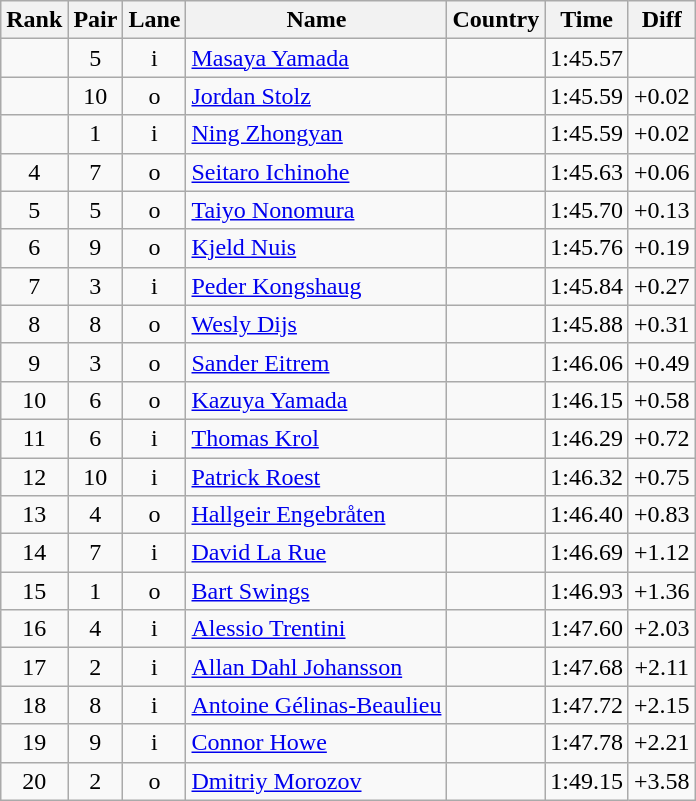<table class="wikitable sortable" style="text-align:center">
<tr>
<th>Rank</th>
<th>Pair</th>
<th>Lane</th>
<th>Name</th>
<th>Country</th>
<th>Time</th>
<th>Diff</th>
</tr>
<tr>
<td></td>
<td>5</td>
<td>i</td>
<td align=left><a href='#'>Masaya Yamada</a></td>
<td align=left></td>
<td>1:45.57</td>
<td></td>
</tr>
<tr>
<td></td>
<td>10</td>
<td>o</td>
<td align=left><a href='#'>Jordan Stolz</a></td>
<td align=left></td>
<td>1:45.59</td>
<td>+0.02</td>
</tr>
<tr>
<td></td>
<td>1</td>
<td>i</td>
<td align=left><a href='#'>Ning Zhongyan</a></td>
<td align=left></td>
<td>1:45.59</td>
<td>+0.02</td>
</tr>
<tr>
<td>4</td>
<td>7</td>
<td>o</td>
<td align=left><a href='#'>Seitaro Ichinohe</a></td>
<td align=left></td>
<td>1:45.63</td>
<td>+0.06</td>
</tr>
<tr>
<td>5</td>
<td>5</td>
<td>o</td>
<td align=left><a href='#'>Taiyo Nonomura</a></td>
<td align=left></td>
<td>1:45.70</td>
<td>+0.13</td>
</tr>
<tr>
<td>6</td>
<td>9</td>
<td>o</td>
<td align=left><a href='#'>Kjeld Nuis</a></td>
<td align=left></td>
<td>1:45.76</td>
<td>+0.19</td>
</tr>
<tr>
<td>7</td>
<td>3</td>
<td>i</td>
<td align=left><a href='#'>Peder Kongshaug</a></td>
<td align=left></td>
<td>1:45.84</td>
<td>+0.27</td>
</tr>
<tr>
<td>8</td>
<td>8</td>
<td>o</td>
<td align=left><a href='#'>Wesly Dijs</a></td>
<td align=left></td>
<td>1:45.88</td>
<td>+0.31</td>
</tr>
<tr>
<td>9</td>
<td>3</td>
<td>o</td>
<td align=left><a href='#'>Sander Eitrem</a></td>
<td align=left></td>
<td>1:46.06</td>
<td>+0.49</td>
</tr>
<tr>
<td>10</td>
<td>6</td>
<td>o</td>
<td align=left><a href='#'>Kazuya Yamada</a></td>
<td align=left></td>
<td>1:46.15</td>
<td>+0.58</td>
</tr>
<tr>
<td>11</td>
<td>6</td>
<td>i</td>
<td align=left><a href='#'>Thomas Krol</a></td>
<td align=left></td>
<td>1:46.29</td>
<td>+0.72</td>
</tr>
<tr>
<td>12</td>
<td>10</td>
<td>i</td>
<td align=left><a href='#'>Patrick Roest</a></td>
<td align=left></td>
<td>1:46.32</td>
<td>+0.75</td>
</tr>
<tr>
<td>13</td>
<td>4</td>
<td>o</td>
<td align=left><a href='#'>Hallgeir Engebråten</a></td>
<td align=left></td>
<td>1:46.40</td>
<td>+0.83</td>
</tr>
<tr>
<td>14</td>
<td>7</td>
<td>i</td>
<td align=left><a href='#'>David La Rue</a></td>
<td align=left></td>
<td>1:46.69</td>
<td>+1.12</td>
</tr>
<tr>
<td>15</td>
<td>1</td>
<td>o</td>
<td align=left><a href='#'>Bart Swings</a></td>
<td align=left></td>
<td>1:46.93</td>
<td>+1.36</td>
</tr>
<tr>
<td>16</td>
<td>4</td>
<td>i</td>
<td align=left><a href='#'>Alessio Trentini</a></td>
<td align=left></td>
<td>1:47.60</td>
<td>+2.03</td>
</tr>
<tr>
<td>17</td>
<td>2</td>
<td>i</td>
<td align=left><a href='#'>Allan Dahl Johansson</a></td>
<td align=left></td>
<td>1:47.68</td>
<td>+2.11</td>
</tr>
<tr>
<td>18</td>
<td>8</td>
<td>i</td>
<td align=left><a href='#'>Antoine Gélinas-Beaulieu</a></td>
<td align=left></td>
<td>1:47.72</td>
<td>+2.15</td>
</tr>
<tr>
<td>19</td>
<td>9</td>
<td>i</td>
<td align=left><a href='#'>Connor Howe</a></td>
<td align=left></td>
<td>1:47.78</td>
<td>+2.21</td>
</tr>
<tr>
<td>20</td>
<td>2</td>
<td>o</td>
<td align=left><a href='#'>Dmitriy Morozov</a></td>
<td align=left></td>
<td>1:49.15</td>
<td>+3.58</td>
</tr>
</table>
